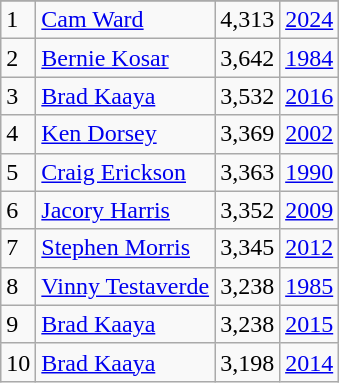<table class="wikitable">
<tr>
</tr>
<tr>
<td>1</td>
<td><a href='#'>Cam Ward</a></td>
<td>4,313</td>
<td><a href='#'>2024</a></td>
</tr>
<tr>
<td>2</td>
<td><a href='#'>Bernie Kosar</a></td>
<td>3,642</td>
<td><a href='#'>1984</a></td>
</tr>
<tr>
<td>3</td>
<td><a href='#'>Brad Kaaya</a></td>
<td>3,532</td>
<td><a href='#'>2016</a></td>
</tr>
<tr>
<td>4</td>
<td><a href='#'>Ken Dorsey</a></td>
<td>3,369</td>
<td><a href='#'>2002</a></td>
</tr>
<tr>
<td>5</td>
<td><a href='#'>Craig Erickson</a></td>
<td>3,363</td>
<td><a href='#'>1990</a></td>
</tr>
<tr>
<td>6</td>
<td><a href='#'>Jacory Harris</a></td>
<td>3,352</td>
<td><a href='#'>2009</a></td>
</tr>
<tr>
<td>7</td>
<td><a href='#'>Stephen Morris</a></td>
<td>3,345</td>
<td><a href='#'>2012</a></td>
</tr>
<tr>
<td>8</td>
<td><a href='#'>Vinny Testaverde</a></td>
<td>3,238</td>
<td><a href='#'>1985</a></td>
</tr>
<tr>
<td>9</td>
<td><a href='#'>Brad Kaaya</a></td>
<td>3,238</td>
<td><a href='#'>2015</a></td>
</tr>
<tr>
<td>10</td>
<td><a href='#'>Brad Kaaya</a></td>
<td>3,198</td>
<td><a href='#'>2014</a></td>
</tr>
</table>
